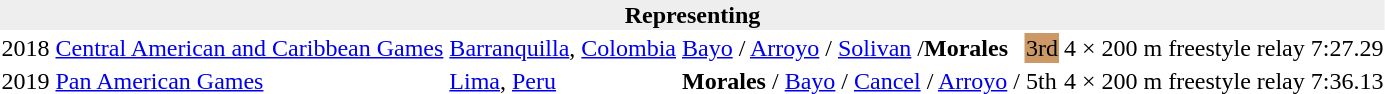<table>
<tr>
<th bgcolor="#eeeeee" colspan="7">Representing </th>
</tr>
<tr>
<td>2018</td>
<td><a href='#'>Central American and Caribbean Games</a></td>
<td align=left> <a href='#'>Barranquilla</a>, <a href='#'>Colombia</a></td>
<td><a href='#'>Bayo</a> / <a href='#'>Arroyo</a> / <a href='#'>Solivan</a> /<strong>Morales</strong></td>
<td bgcolor="cc9966">3rd</td>
<td>4 × 200 m freestyle relay</td>
<td>7:27.29</td>
</tr>
<tr>
<td>2019</td>
<td><a href='#'>Pan American Games</a></td>
<td rowspan=1><a href='#'>Lima</a>, <a href='#'>Peru</a></td>
<td><strong>Morales</strong> / <a href='#'>Bayo</a> / <a href='#'>Cancel</a> / <a href='#'>Arroyo</a> /</td>
<td>5th</td>
<td>4 × 200 m freestyle relay</td>
<td>7:36.13</td>
</tr>
</table>
